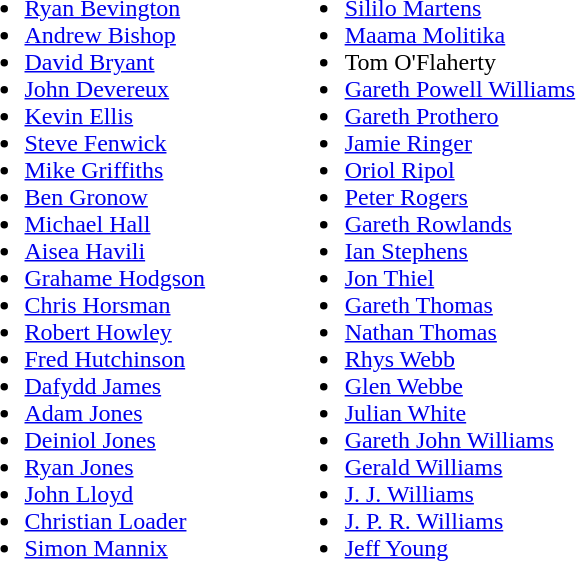<table>
<tr>
<td valign="top"><br><ul><li> <a href='#'>Ryan Bevington</a></li><li> <a href='#'>Andrew Bishop</a></li><li> <a href='#'>David Bryant</a></li><li> <a href='#'>John Devereux</a></li><li> <a href='#'>Kevin Ellis</a></li><li> <a href='#'>Steve Fenwick</a></li><li> <a href='#'>Mike Griffiths</a></li><li> <a href='#'>Ben Gronow</a></li><li> <a href='#'>Michael Hall</a></li><li> <a href='#'>Aisea Havili</a></li><li> <a href='#'>Grahame Hodgson</a></li><li> <a href='#'>Chris Horsman</a></li><li> <a href='#'>Robert Howley</a></li><li> <a href='#'>Fred Hutchinson</a></li><li> <a href='#'>Dafydd James</a></li><li> <a href='#'>Adam Jones</a></li><li> <a href='#'>Deiniol Jones</a></li><li> <a href='#'>Ryan Jones</a></li><li> <a href='#'>John Lloyd</a></li><li> <a href='#'>Christian Loader</a></li><li> <a href='#'>Simon Mannix</a></li></ul></td>
<td width="45"> </td>
<td valign="top"><br><ul><li> <a href='#'>Sililo Martens</a></li><li> <a href='#'>Maama Molitika</a></li><li> Tom O'Flaherty</li><li> <a href='#'>Gareth Powell Williams</a></li><li> <a href='#'>Gareth Prothero</a></li><li> <a href='#'>Jamie Ringer</a></li><li> <a href='#'>Oriol Ripol</a></li><li> <a href='#'>Peter Rogers</a></li><li> <a href='#'>Gareth Rowlands</a></li><li> <a href='#'>Ian Stephens</a></li><li> <a href='#'>Jon Thiel</a></li><li> <a href='#'>Gareth Thomas</a></li><li> <a href='#'>Nathan Thomas</a></li><li> <a href='#'>Rhys Webb</a></li><li> <a href='#'>Glen Webbe</a></li><li> <a href='#'>Julian White</a></li><li> <a href='#'>Gareth John Williams</a></li><li> <a href='#'>Gerald Williams</a></li><li> <a href='#'>J. J. Williams</a></li><li> <a href='#'>J. P. R. Williams</a></li><li> <a href='#'>Jeff Young</a></li></ul></td>
<td width="45"> </td>
</tr>
</table>
